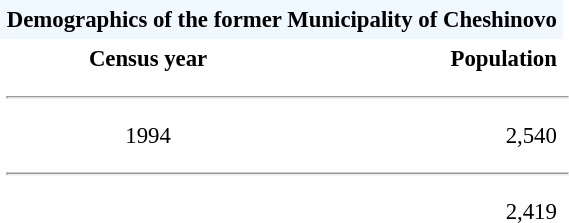<table class="toccolours" align="center" cellpadding="4" cellspacing="0" style="margin:0 0 1em 1em; font-size: 95%;">
<tr>
<th colspan=2 bgcolor="#F0F8FF" align="center">Demographics of the former <strong>Municipality of Cheshinovo</strong></th>
<th></th>
</tr>
<tr>
<th align="center">Census year</th>
<th align="right">Population</th>
</tr>
<tr>
<td colspan=3><hr></td>
</tr>
<tr>
<td align="center">1994</td>
<td align="right">2,540</td>
</tr>
<tr>
<td colspan=3><hr></td>
</tr>
<tr>
<td align="center"></td>
<td align="right">2,419</td>
</tr>
<tr>
</tr>
</table>
